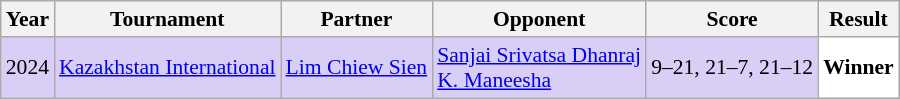<table class="sortable wikitable" style="font-size: 90%;">
<tr>
<th>Year</th>
<th>Tournament</th>
<th>Partner</th>
<th>Opponent</th>
<th>Score</th>
<th>Result</th>
</tr>
<tr style="background:#D8CEF6">
<td align="center">2024</td>
<td align="left"><a href='#'>Kazakhstan International</a></td>
<td align="left"> <a href='#'>Lim Chiew Sien</a></td>
<td align="left"> <a href='#'>Sanjai Srivatsa Dhanraj</a><br> <a href='#'>K. Maneesha</a></td>
<td align="left">9–21, 21–7, 21–12</td>
<td style="text-align:left; background:white"> <strong>Winner</strong></td>
</tr>
</table>
